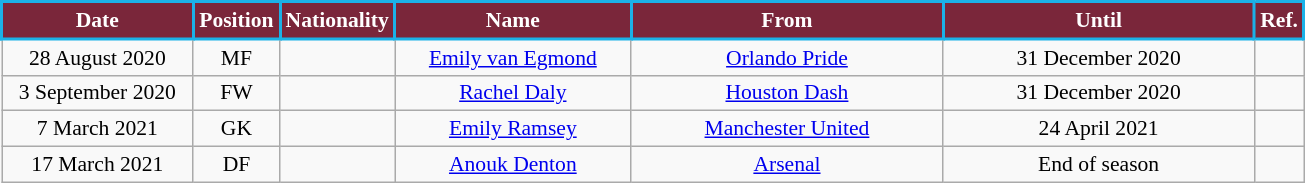<table class="wikitable" style="text-align:center; font-size:90%; ">
<tr>
<th style="background:#7A263A;color:white;border:2px solid #1BB1E7; width:120px;">Date</th>
<th style="background:#7A263A;color:white;border:2px solid #1BB1E7; width:50px;">Position</th>
<th style="background:#7A263A;color:white;border:2px solid #1BB1E7; width:50px;">Nationality</th>
<th style="background:#7A263A;color:white;border:2px solid #1BB1E7; width:150px;">Name</th>
<th style="background:#7A263A;color:white;border:2px solid #1BB1E7; width:200px;">From</th>
<th style="background:#7A263A;color:white;border:2px solid #1BB1E7; width:200px;">Until</th>
<th style="background:#7A263A;color:white;border:2px solid #1BB1E7; width:25px;">Ref.</th>
</tr>
<tr>
<td>28 August 2020</td>
<td>MF</td>
<td></td>
<td><a href='#'>Emily van Egmond</a></td>
<td> <a href='#'>Orlando Pride</a></td>
<td>31 December 2020</td>
<td></td>
</tr>
<tr>
<td>3 September 2020</td>
<td>FW</td>
<td></td>
<td><a href='#'>Rachel Daly</a></td>
<td> <a href='#'>Houston Dash</a></td>
<td>31 December 2020</td>
<td></td>
</tr>
<tr>
<td>7 March 2021</td>
<td>GK</td>
<td></td>
<td><a href='#'>Emily Ramsey</a></td>
<td> <a href='#'>Manchester United</a></td>
<td>24 April 2021</td>
<td></td>
</tr>
<tr>
<td>17 March 2021</td>
<td>DF</td>
<td></td>
<td><a href='#'>Anouk Denton</a></td>
<td> <a href='#'>Arsenal</a></td>
<td>End of season</td>
<td></td>
</tr>
</table>
